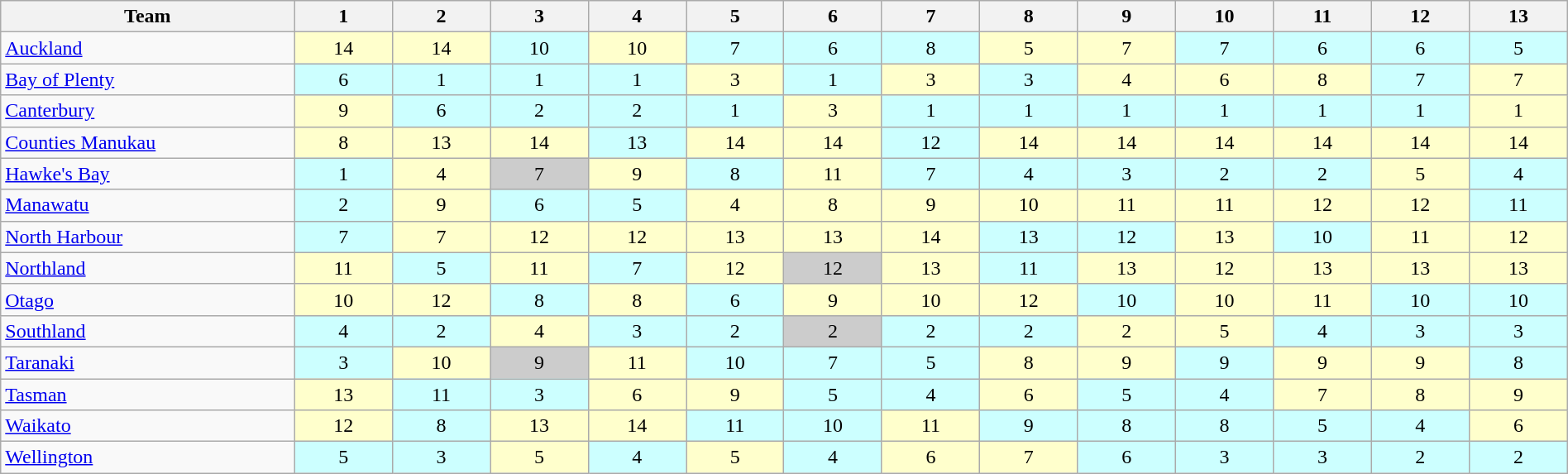<table class="wikitable" style="text-align:center" width=100%>
<tr>
<th width=15%>Team</th>
<th width=5%>1</th>
<th width=5%>2</th>
<th width=5%>3</th>
<th width=5%>4</th>
<th width=5%>5</th>
<th width=5%>6</th>
<th width=5%>7</th>
<th width=5%>8</th>
<th width=5%>9</th>
<th width=5%>10</th>
<th width=5%>11</th>
<th width=5%>12</th>
<th width=5%>13</th>
</tr>
<tr>
<td style="text-align:left"><a href='#'>Auckland</a></td>
<td style="background:#ffffcc">14</td>
<td style="background:#ffffcc">14</td>
<td style="background:#ccffff">10</td>
<td style="background:#ffffcc">10</td>
<td style="background:#ccffff">7</td>
<td style="background:#ccffff">6</td>
<td style="background:#ccffff">8</td>
<td style="background:#ffffcc">5</td>
<td style="background:#ffffcc">7</td>
<td style="background:#ccffff">7</td>
<td style="background:#ccffff">6</td>
<td style="background:#ccffff">6</td>
<td style="background:#ccffff">5</td>
</tr>
<tr>
<td style="text-align:left"><a href='#'>Bay of Plenty</a></td>
<td style="background:#ccffff">6</td>
<td style="background:#ccffff">1</td>
<td style="background:#ccffff">1</td>
<td style="background:#ccffff">1</td>
<td style="background:#ffffcc">3</td>
<td style="background:#ccffff">1</td>
<td style="background:#ffffcc">3</td>
<td style="background:#ccffff">3</td>
<td style="background:#ffffcc">4</td>
<td style="background:#ffffcc">6</td>
<td style="background:#ffffcc">8</td>
<td style="background:#ccffff">7</td>
<td style="background:#ffffcc">7</td>
</tr>
<tr>
<td style="text-align:left"><a href='#'>Canterbury</a></td>
<td style="background:#ffffcc">9</td>
<td style="background:#ccffff">6</td>
<td style="background:#ccffff">2</td>
<td style="background:#ccffff">2</td>
<td style="background:#ccffff">1</td>
<td style="background:#ffffcc">3</td>
<td style="background:#ccffff">1</td>
<td style="background:#ccffff">1</td>
<td style="background:#ccffff">1</td>
<td style="background:#ccffff">1</td>
<td style="background:#ccffff">1</td>
<td style="background:#ccffff">1</td>
<td style="background:#ffffcc">1</td>
</tr>
<tr>
<td style="text-align:left"><a href='#'>Counties Manukau</a></td>
<td style="background:#ffffcc">8</td>
<td style="background:#ffffcc">13</td>
<td style="background:#ffffcc">14</td>
<td style="background:#ccffff">13</td>
<td style="background:#ffffcc">14</td>
<td style="background:#ffffcc">14</td>
<td style="background:#ccffff">12</td>
<td style="background:#ffffcc">14</td>
<td style="background:#ffffcc">14</td>
<td style="background:#ffffcc">14</td>
<td style="background:#ffffcc">14</td>
<td style="background:#ffffcc">14</td>
<td style="background:#ffffcc">14</td>
</tr>
<tr>
<td style="text-align:left"><a href='#'>Hawke's Bay</a></td>
<td style="background:#ccffff">1</td>
<td style="background:#ffffcc">4</td>
<td style="background:#cccccc">7</td>
<td style="background:#ffffcc">9</td>
<td style="background:#ccffff">8</td>
<td style="background:#ffffcc">11</td>
<td style="background:#ccffff">7</td>
<td style="background:#ccffff">4</td>
<td style="background:#ccffff">3</td>
<td style="background:#ccffff">2</td>
<td style="background:#ccffff">2</td>
<td style="background:#ffffcc">5</td>
<td style="background:#ccffff">4</td>
</tr>
<tr>
<td style="text-align:left"><a href='#'>Manawatu</a></td>
<td style="background:#ccffff">2</td>
<td style="background:#ffffcc">9</td>
<td style="background:#ccffff">6</td>
<td style="background:#ccffff">5</td>
<td style="background:#ffffcc">4</td>
<td style="background:#ffffcc">8</td>
<td style="background:#ffffcc">9</td>
<td style="background:#ffffcc">10</td>
<td style="background:#ffffcc">11</td>
<td style="background:#ffffcc">11</td>
<td style="background:#ffffcc">12</td>
<td style="background:#ffffcc">12</td>
<td style="background:#ccffff">11</td>
</tr>
<tr>
<td style="text-align:left"><a href='#'>North Harbour</a></td>
<td style="background:#ccffff">7</td>
<td style="background:#ffffcc">7</td>
<td style="background:#ffffcc">12</td>
<td style="background:#ffffcc">12</td>
<td style="background:#ffffcc">13</td>
<td style="background:#ffffcc">13</td>
<td style="background:#ffffcc">14</td>
<td style="background:#ccffff">13</td>
<td style="background:#ccffff">12</td>
<td style="background:#ffffcc">13</td>
<td style="background:#ccffff">10</td>
<td style="background:#ffffcc">11</td>
<td style="background:#ffffcc">12</td>
</tr>
<tr>
<td style="text-align:left"><a href='#'>Northland</a></td>
<td style="background:#ffffcc">11</td>
<td style="background:#ccffff">5</td>
<td style="background:#ffffcc">11</td>
<td style="background:#ccffff">7</td>
<td style="background:#ffffcc">12</td>
<td style="background:#cccccc">12</td>
<td style="background:#ffffcc">13</td>
<td style="background:#ccffff">11</td>
<td style="background:#ffffcc">13</td>
<td style="background:#ffffcc">12</td>
<td style="background:#ffffcc">13</td>
<td style="background:#ffffcc">13</td>
<td style="background:#ffffcc">13</td>
</tr>
<tr>
<td style="text-align:left"><a href='#'>Otago</a></td>
<td style="background:#ffffcc">10</td>
<td style="background:#ffffcc">12</td>
<td style="background:#ccffff">8</td>
<td style="background:#ffffcc">8</td>
<td style="background:#ccffff">6</td>
<td style="background:#ffffcc">9</td>
<td style="background:#ffffcc">10</td>
<td style="background:#ffffcc">12</td>
<td style="background:#ccffff">10</td>
<td style="background:#ffffcc">10</td>
<td style="background:#ffffcc">11</td>
<td style="background:#ccffff">10</td>
<td style="background:#ccffff">10</td>
</tr>
<tr>
<td style="text-align:left"><a href='#'>Southland</a></td>
<td style="background:#ccffff">4</td>
<td style="background:#ccffff">2</td>
<td style="background:#ffffcc">4</td>
<td style="background:#ccffff">3</td>
<td style="background:#ccffff">2</td>
<td style="background:#cccccc">2</td>
<td style="background:#ccffff">2</td>
<td style="background:#ccffff">2</td>
<td style="background:#ffffcc">2</td>
<td style="background:#ffffcc">5</td>
<td style="background:#ccffff">4</td>
<td style="background:#ccffff">3</td>
<td style="background:#ccffff">3</td>
</tr>
<tr>
<td style="text-align:left"><a href='#'>Taranaki</a></td>
<td style="background:#ccffff">3</td>
<td style="background:#ffffcc">10</td>
<td style="background:#cccccc">9</td>
<td style="background:#ffffcc">11</td>
<td style="background:#ccffff">10</td>
<td style="background:#ccffff">7</td>
<td style="background:#ccffff">5</td>
<td style="background:#ffffcc">8</td>
<td style="background:#ffffcc">9</td>
<td style="background:#ccffff">9</td>
<td style="background:#ffffcc">9</td>
<td style="background:#ffffcc">9</td>
<td style="background:#ccffff">8</td>
</tr>
<tr>
<td style="text-align:left"><a href='#'>Tasman</a></td>
<td style="background:#ffffcc">13</td>
<td style="background:#ccffff">11</td>
<td style="background:#ccffff">3</td>
<td style="background:#ffffcc">6</td>
<td style="background:#ffffcc">9</td>
<td style="background:#ccffff">5</td>
<td style="background:#ccffff">4</td>
<td style="background:#ffffcc">6</td>
<td style="background:#ccffff">5</td>
<td style="background:#ccffff">4</td>
<td style="background:#ffffcc">7</td>
<td style="background:#ffffcc">8</td>
<td style="background:#ffffcc">9</td>
</tr>
<tr>
<td style="text-align:left"><a href='#'>Waikato</a></td>
<td style="background:#ffffcc">12</td>
<td style="background:#ccffff">8</td>
<td style="background:#ffffcc">13</td>
<td style="background:#ffffcc">14</td>
<td style="background:#ccffff">11</td>
<td style="background:#ccffff">10</td>
<td style="background:#ffffcc">11</td>
<td style="background:#ccffff">9</td>
<td style="background:#ccffff">8</td>
<td style="background:#ccffff">8</td>
<td style="background:#ccffff">5</td>
<td style="background:#ccffff">4</td>
<td style="background:#ffffcc">6</td>
</tr>
<tr>
<td style="text-align:left"><a href='#'>Wellington</a></td>
<td style="background:#ccffff">5</td>
<td style="background:#ccffff">3</td>
<td style="background:#ffffcc">5</td>
<td style="background:#ccffff">4</td>
<td style="background:#ffffcc">5</td>
<td style="background:#ccffff">4</td>
<td style="background:#ffffcc">6</td>
<td style="background:#ffffcc">7</td>
<td style="background:#ccffff">6</td>
<td style="background:#ccffff">3</td>
<td style="background:#ccffff">3</td>
<td style="background:#ccffff">2</td>
<td style="background:#ccffff">2</td>
</tr>
</table>
